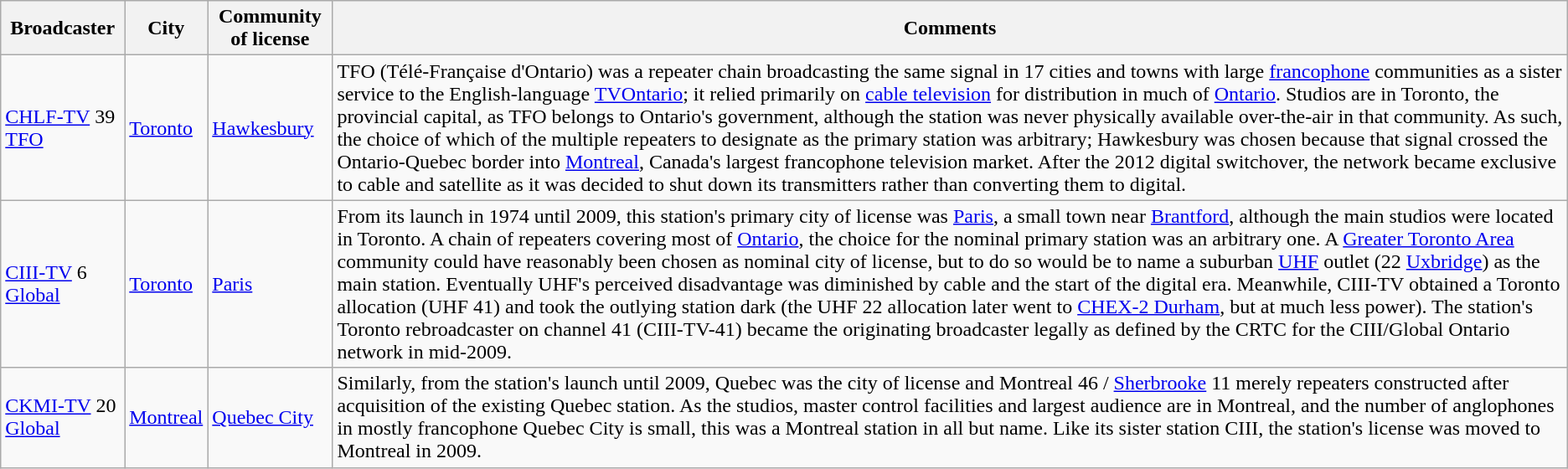<table class="wikitable">
<tr>
<th>Broadcaster</th>
<th>City</th>
<th>Community of license</th>
<th>Comments</th>
</tr>
<tr>
<td><a href='#'>CHLF-TV</a> 39 <a href='#'>TFO</a></td>
<td><a href='#'>Toronto</a></td>
<td><a href='#'>Hawkesbury</a></td>
<td>TFO (Télé-Française d'Ontario) was a repeater chain broadcasting the same signal in 17 cities and towns with large <a href='#'>francophone</a> communities as a sister service to the English-language <a href='#'>TVOntario</a>; it relied primarily on <a href='#'>cable television</a> for distribution in much of <a href='#'>Ontario</a>. Studios are in Toronto, the provincial capital, as TFO belongs to Ontario's government, although the station was never physically available over-the-air in that community. As such, the choice of which of the multiple repeaters to designate as the primary station was arbitrary; Hawkesbury was chosen because that signal crossed the Ontario-Quebec border into <a href='#'>Montreal</a>, Canada's largest francophone television market. After the 2012 digital switchover, the network became exclusive to cable and satellite as it was decided to shut down its transmitters rather than converting them to digital.</td>
</tr>
<tr>
<td><a href='#'>CIII-TV</a> 6 <a href='#'>Global</a></td>
<td><a href='#'>Toronto</a></td>
<td><a href='#'>Paris</a></td>
<td>From its launch in 1974 until 2009, this station's primary city of license was <a href='#'>Paris</a>, a small town near <a href='#'>Brantford</a>, although the main studios were located in Toronto. A chain of repeaters covering most of <a href='#'>Ontario</a>, the choice for the nominal primary station was an arbitrary one. A <a href='#'>Greater Toronto Area</a> community could have reasonably been chosen as nominal city of license, but to do so would be to name a suburban <a href='#'>UHF</a> outlet (22 <a href='#'>Uxbridge</a>) as the main station. Eventually UHF's perceived disadvantage was diminished by cable and the start of the digital era. Meanwhile, CIII-TV obtained a Toronto allocation (UHF 41) and took the outlying station dark (the UHF 22 allocation later went to <a href='#'>CHEX-2 Durham</a>, but at much less power). The station's Toronto rebroadcaster on channel 41 (CIII-TV-41) became the originating broadcaster legally as defined by the CRTC for the CIII/Global Ontario network in mid-2009.</td>
</tr>
<tr>
<td><a href='#'>CKMI-TV</a> 20 <a href='#'>Global</a></td>
<td><a href='#'>Montreal</a></td>
<td><a href='#'>Quebec City</a></td>
<td>Similarly, from the station's launch until 2009, Quebec was the city of license and Montreal 46 / <a href='#'>Sherbrooke</a> 11 merely repeaters constructed after acquisition of the existing Quebec station. As the studios, master control facilities and largest audience are in Montreal, and the number of anglophones in mostly francophone Quebec City is small, this was a Montreal station in all but name. Like its sister station CIII, the station's license was moved to Montreal in 2009.</td>
</tr>
</table>
